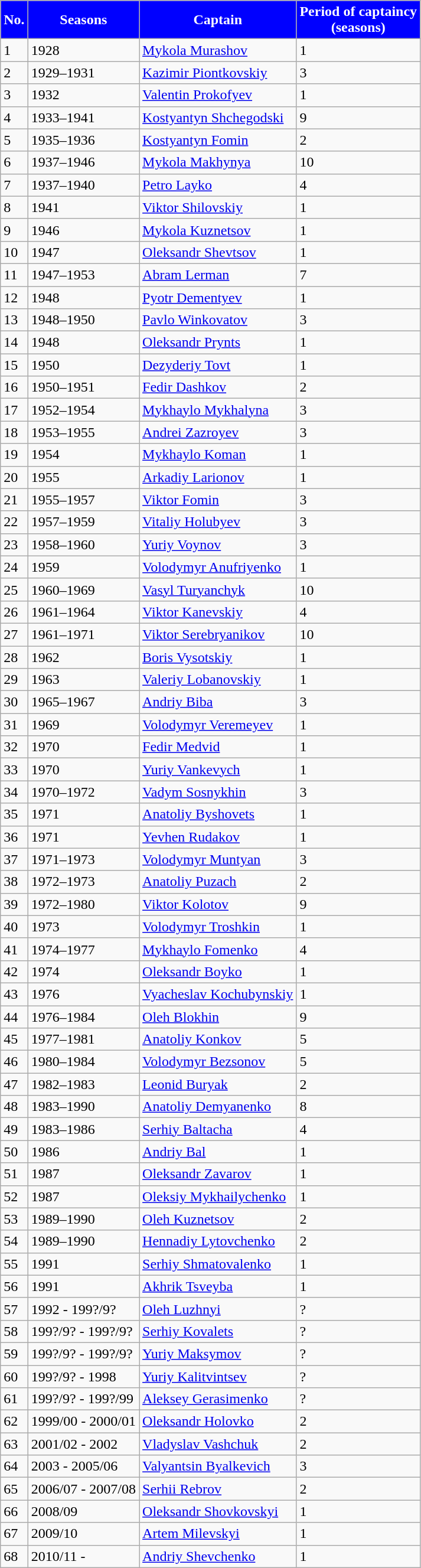<table class="wikitable sortable" style="margin-top:0.5em">
<tr style="color:white">
<th style="background:blue">No.</th>
<th style="background:blue">Seasons</th>
<th style="background:blue">Captain</th>
<th style="background:blue">Period of captaincy<br>(seasons)</th>
</tr>
<tr>
<td>1</td>
<td>1928</td>
<td> <a href='#'>Mykola Murashov</a></td>
<td>1</td>
</tr>
<tr>
<td>2</td>
<td>1929–1931</td>
<td> <a href='#'>Kazimir Piontkovskiy</a></td>
<td>3</td>
</tr>
<tr>
<td>3</td>
<td>1932</td>
<td> <a href='#'>Valentin Prokofyev</a></td>
<td>1</td>
</tr>
<tr>
<td>4</td>
<td>1933–1941</td>
<td> <a href='#'>Kostyantyn Shchegodski</a></td>
<td>9</td>
</tr>
<tr>
<td>5</td>
<td>1935–1936</td>
<td> <a href='#'>Kostyantyn Fomin</a></td>
<td>2</td>
</tr>
<tr>
<td>6</td>
<td>1937–1946</td>
<td> <a href='#'>Mykola Makhynya</a></td>
<td>10</td>
</tr>
<tr>
<td>7</td>
<td>1937–1940</td>
<td> <a href='#'>Petro Layko</a></td>
<td>4</td>
</tr>
<tr>
<td>8</td>
<td>1941</td>
<td> <a href='#'>Viktor Shilovskiy</a></td>
<td>1</td>
</tr>
<tr>
<td>9</td>
<td>1946</td>
<td> <a href='#'>Mykola Kuznetsov</a></td>
<td>1</td>
</tr>
<tr>
<td>10</td>
<td>1947</td>
<td> <a href='#'>Oleksandr Shevtsov</a></td>
<td>1</td>
</tr>
<tr>
<td>11</td>
<td>1947–1953</td>
<td> <a href='#'>Abram Lerman</a></td>
<td>7</td>
</tr>
<tr>
<td>12</td>
<td>1948</td>
<td> <a href='#'>Pyotr Dementyev</a></td>
<td>1</td>
</tr>
<tr>
<td>13</td>
<td>1948–1950</td>
<td> <a href='#'>Pavlo Winkovatov</a></td>
<td>3</td>
</tr>
<tr>
<td>14</td>
<td>1948</td>
<td> <a href='#'>Oleksandr Prynts</a></td>
<td>1</td>
</tr>
<tr>
<td>15</td>
<td>1950</td>
<td> <a href='#'>Dezyderiy Tovt</a></td>
<td>1</td>
</tr>
<tr>
<td>16</td>
<td>1950–1951</td>
<td> <a href='#'>Fedir Dashkov</a></td>
<td>2</td>
</tr>
<tr>
<td>17</td>
<td>1952–1954</td>
<td> <a href='#'>Mykhaylo Mykhalyna</a></td>
<td>3</td>
</tr>
<tr>
<td>18</td>
<td>1953–1955</td>
<td> <a href='#'>Andrei Zazroyev</a></td>
<td>3</td>
</tr>
<tr>
<td>19</td>
<td>1954</td>
<td> <a href='#'>Mykhaylo Koman</a></td>
<td>1</td>
</tr>
<tr>
<td>20</td>
<td>1955</td>
<td> <a href='#'>Arkadiy Larionov</a></td>
<td>1</td>
</tr>
<tr>
<td>21</td>
<td>1955–1957</td>
<td> <a href='#'>Viktor Fomin</a></td>
<td>3</td>
</tr>
<tr>
<td>22</td>
<td>1957–1959</td>
<td> <a href='#'>Vitaliy Holubyev</a></td>
<td>3</td>
</tr>
<tr>
<td>23</td>
<td>1958–1960</td>
<td> <a href='#'>Yuriy Voynov</a></td>
<td>3</td>
</tr>
<tr>
<td>24</td>
<td>1959</td>
<td> <a href='#'>Volodymyr Anufriyenko</a></td>
<td>1</td>
</tr>
<tr>
<td>25</td>
<td>1960–1969</td>
<td> <a href='#'>Vasyl Turyanchyk</a></td>
<td>10</td>
</tr>
<tr>
<td>26</td>
<td>1961–1964</td>
<td> <a href='#'>Viktor Kanevskiy</a></td>
<td>4</td>
</tr>
<tr>
<td>27</td>
<td>1961–1971</td>
<td> <a href='#'>Viktor Serebryanikov</a></td>
<td>10</td>
</tr>
<tr>
<td>28</td>
<td>1962</td>
<td> <a href='#'>Boris Vysotskiy</a></td>
<td>1</td>
</tr>
<tr>
<td>29</td>
<td>1963</td>
<td> <a href='#'>Valeriy Lobanovskiy</a></td>
<td>1</td>
</tr>
<tr>
<td>30</td>
<td>1965–1967</td>
<td> <a href='#'>Andriy Biba</a></td>
<td>3</td>
</tr>
<tr>
<td>31</td>
<td>1969</td>
<td> <a href='#'>Volodymyr Veremeyev</a></td>
<td>1</td>
</tr>
<tr>
<td>32</td>
<td>1970</td>
<td> <a href='#'>Fedir Medvid</a></td>
<td>1</td>
</tr>
<tr>
<td>33</td>
<td>1970</td>
<td> <a href='#'>Yuriy Vankevych</a></td>
<td>1</td>
</tr>
<tr>
<td>34</td>
<td>1970–1972</td>
<td> <a href='#'>Vadym Sosnykhin</a></td>
<td>3</td>
</tr>
<tr>
<td>35</td>
<td>1971</td>
<td> <a href='#'>Anatoliy Byshovets</a></td>
<td>1</td>
</tr>
<tr>
<td>36</td>
<td>1971</td>
<td> <a href='#'>Yevhen Rudakov</a></td>
<td>1</td>
</tr>
<tr>
<td>37</td>
<td>1971–1973</td>
<td> <a href='#'>Volodymyr Muntyan</a></td>
<td>3</td>
</tr>
<tr>
<td>38</td>
<td>1972–1973</td>
<td> <a href='#'>Anatoliy Puzach</a></td>
<td>2</td>
</tr>
<tr>
<td>39</td>
<td>1972–1980</td>
<td> <a href='#'>Viktor Kolotov</a></td>
<td>9</td>
</tr>
<tr>
<td>40</td>
<td>1973</td>
<td> <a href='#'>Volodymyr Troshkin</a></td>
<td>1</td>
</tr>
<tr>
<td>41</td>
<td>1974–1977</td>
<td> <a href='#'>Mykhaylo Fomenko</a></td>
<td>4</td>
</tr>
<tr>
<td>42</td>
<td>1974</td>
<td> <a href='#'>Oleksandr Boyko</a></td>
<td>1</td>
</tr>
<tr>
<td>43</td>
<td>1976</td>
<td> <a href='#'>Vyacheslav Kochubynskiy</a></td>
<td>1</td>
</tr>
<tr>
<td>44</td>
<td>1976–1984</td>
<td> <a href='#'>Oleh Blokhin</a></td>
<td>9</td>
</tr>
<tr>
<td>45</td>
<td>1977–1981</td>
<td> <a href='#'>Anatoliy Konkov</a></td>
<td>5</td>
</tr>
<tr>
<td>46</td>
<td>1980–1984</td>
<td> <a href='#'>Volodymyr Bezsonov</a></td>
<td>5</td>
</tr>
<tr>
<td>47</td>
<td>1982–1983</td>
<td> <a href='#'>Leonid Buryak</a></td>
<td>2</td>
</tr>
<tr>
<td>48</td>
<td>1983–1990</td>
<td> <a href='#'>Anatoliy Demyanenko</a></td>
<td>8</td>
</tr>
<tr>
<td>49</td>
<td>1983–1986</td>
<td> <a href='#'>Serhiy Baltacha</a></td>
<td>4</td>
</tr>
<tr>
<td>50</td>
<td>1986</td>
<td> <a href='#'>Andriy Bal</a></td>
<td>1</td>
</tr>
<tr>
<td>51</td>
<td>1987</td>
<td> <a href='#'>Oleksandr Zavarov</a></td>
<td>1</td>
</tr>
<tr>
<td>52</td>
<td>1987</td>
<td> <a href='#'>Oleksiy Mykhailychenko</a></td>
<td>1</td>
</tr>
<tr>
<td>53</td>
<td>1989–1990</td>
<td> <a href='#'>Oleh Kuznetsov</a></td>
<td>2</td>
</tr>
<tr>
<td>54</td>
<td>1989–1990</td>
<td> <a href='#'>Hennadiy Lytovchenko</a></td>
<td>2</td>
</tr>
<tr>
<td>55</td>
<td>1991</td>
<td> <a href='#'>Serhiy Shmatovalenko</a></td>
<td>1</td>
</tr>
<tr>
<td>56</td>
<td>1991</td>
<td> <a href='#'>Akhrik Tsveyba</a></td>
<td>1</td>
</tr>
<tr>
<td>57</td>
<td>1992 - 199?/9?</td>
<td> <a href='#'>Oleh Luzhnyi</a></td>
<td>?</td>
</tr>
<tr>
<td>58</td>
<td>199?/9? - 199?/9?</td>
<td> <a href='#'>Serhiy Kovalets</a></td>
<td>?</td>
</tr>
<tr>
<td>59</td>
<td>199?/9? - 199?/9?</td>
<td> <a href='#'>Yuriy Maksymov</a></td>
<td>?</td>
</tr>
<tr>
<td>60</td>
<td>199?/9? - 1998</td>
<td> <a href='#'>Yuriy Kalitvintsev</a></td>
<td>?</td>
</tr>
<tr>
<td>61</td>
<td>199?/9? - 199?/99</td>
<td> <a href='#'>Aleksey Gerasimenko</a></td>
<td>?</td>
</tr>
<tr>
<td>62</td>
<td>1999/00 - 2000/01</td>
<td> <a href='#'>Oleksandr Holovko</a></td>
<td>2</td>
</tr>
<tr>
<td>63</td>
<td>2001/02 - 2002</td>
<td> <a href='#'>Vladyslav Vashchuk</a></td>
<td>2</td>
</tr>
<tr>
<td>64</td>
<td>2003 - 2005/06</td>
<td> <a href='#'>Valyantsin Byalkevich</a></td>
<td>3</td>
</tr>
<tr>
<td>65</td>
<td>2006/07 - 2007/08</td>
<td> <a href='#'>Serhii Rebrov</a></td>
<td>2</td>
</tr>
<tr>
<td>66</td>
<td>2008/09</td>
<td> <a href='#'>Oleksandr Shovkovskyi</a></td>
<td>1</td>
</tr>
<tr>
<td>67</td>
<td>2009/10</td>
<td> <a href='#'>Artem Milevskyi</a></td>
<td>1</td>
</tr>
<tr>
<td>68</td>
<td>2010/11 -</td>
<td> <a href='#'>Andriy Shevchenko</a></td>
<td>1</td>
</tr>
</table>
